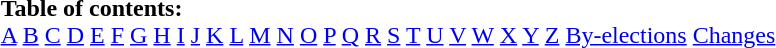<table border="0" id="toc" style="margin: 0 auto;" align=center>
<tr>
<td><strong>Table of contents:</strong><br><a href='#'>A</a> <a href='#'>B</a> <a href='#'>C</a> <a href='#'>D</a> <a href='#'>E</a> <a href='#'>F</a> <a href='#'>G</a> <a href='#'>H</a> <a href='#'>I</a> <a href='#'>J</a> <a href='#'>K</a> <a href='#'>L</a> <a href='#'>M</a> <a href='#'>N</a> <a href='#'>O</a> <a href='#'>P</a> <a href='#'>Q</a> <a href='#'>R</a> <a href='#'>S</a> <a href='#'>T</a> <a href='#'>U</a> <a href='#'>V</a> <a href='#'>W</a> <a href='#'>X</a> <a href='#'>Y</a> <a href='#'>Z</a> <a href='#'>By-elections</a> <a href='#'>Changes</a></td>
</tr>
</table>
